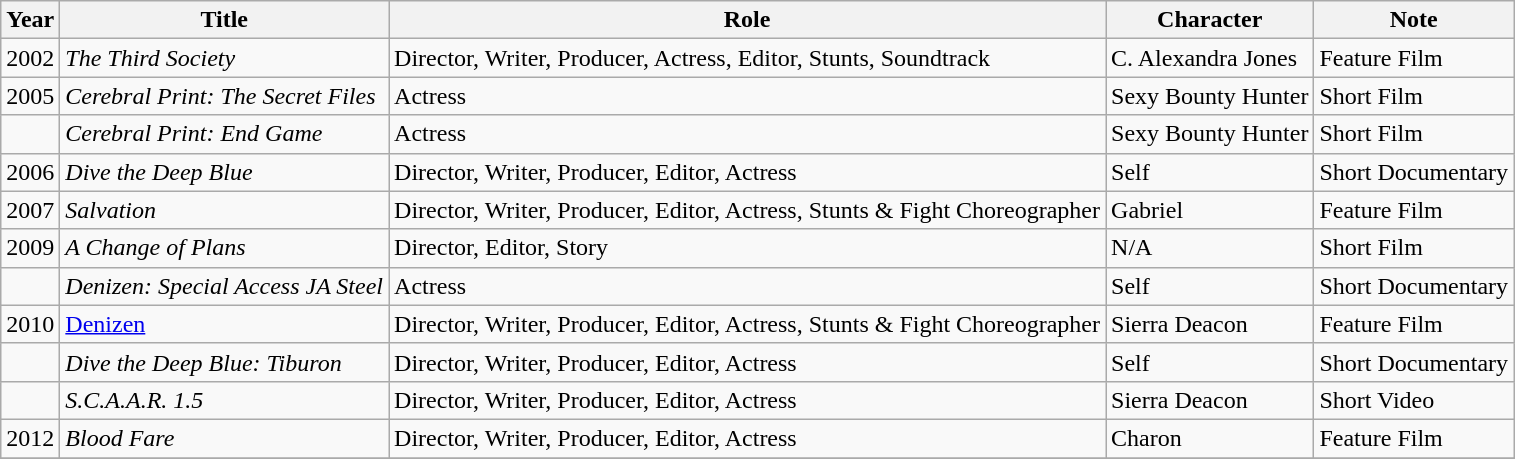<table class="wikitable" border="1">
<tr>
<th>Year</th>
<th>Title</th>
<th>Role</th>
<th>Character</th>
<th>Note</th>
</tr>
<tr>
<td>2002</td>
<td><em>The Third Society</em></td>
<td>Director, Writer, Producer, Actress, Editor, Stunts, Soundtrack</td>
<td>C. Alexandra Jones</td>
<td>Feature Film</td>
</tr>
<tr>
<td>2005</td>
<td><em>Cerebral Print: The Secret Files</em></td>
<td>Actress</td>
<td>Sexy Bounty Hunter</td>
<td>Short Film</td>
</tr>
<tr>
<td></td>
<td><em>Cerebral Print: End Game</em></td>
<td>Actress</td>
<td>Sexy Bounty Hunter</td>
<td>Short Film</td>
</tr>
<tr>
<td>2006</td>
<td><em>Dive the Deep Blue</em></td>
<td>Director, Writer, Producer, Editor, Actress</td>
<td>Self</td>
<td>Short Documentary</td>
</tr>
<tr>
<td>2007</td>
<td><em>Salvation</em></td>
<td>Director, Writer, Producer, Editor, Actress, Stunts & Fight Choreographer</td>
<td>Gabriel</td>
<td>Feature Film</td>
</tr>
<tr>
<td>2009</td>
<td><em>A Change of Plans</em></td>
<td>Director, Editor, Story</td>
<td>N/A</td>
<td>Short Film</td>
</tr>
<tr>
<td></td>
<td><em>Denizen: Special Access JA Steel</em></td>
<td>Actress</td>
<td>Self</td>
<td>Short Documentary</td>
</tr>
<tr>
<td>2010</td>
<td><em><a href='#'></em>Denizen<em></a></em></td>
<td>Director, Writer, Producer, Editor, Actress, Stunts & Fight Choreographer</td>
<td>Sierra Deacon</td>
<td>Feature Film</td>
</tr>
<tr>
<td></td>
<td><em>Dive the Deep Blue: Tiburon</em></td>
<td>Director, Writer, Producer, Editor, Actress</td>
<td>Self</td>
<td>Short Documentary</td>
</tr>
<tr>
<td></td>
<td><em>S.C.A.A.R. 1.5</em></td>
<td>Director, Writer, Producer, Editor, Actress</td>
<td>Sierra Deacon</td>
<td>Short Video</td>
</tr>
<tr>
<td>2012</td>
<td><em>Blood Fare</em></td>
<td>Director, Writer, Producer, Editor, Actress</td>
<td>Charon</td>
<td>Feature Film</td>
</tr>
<tr>
</tr>
</table>
